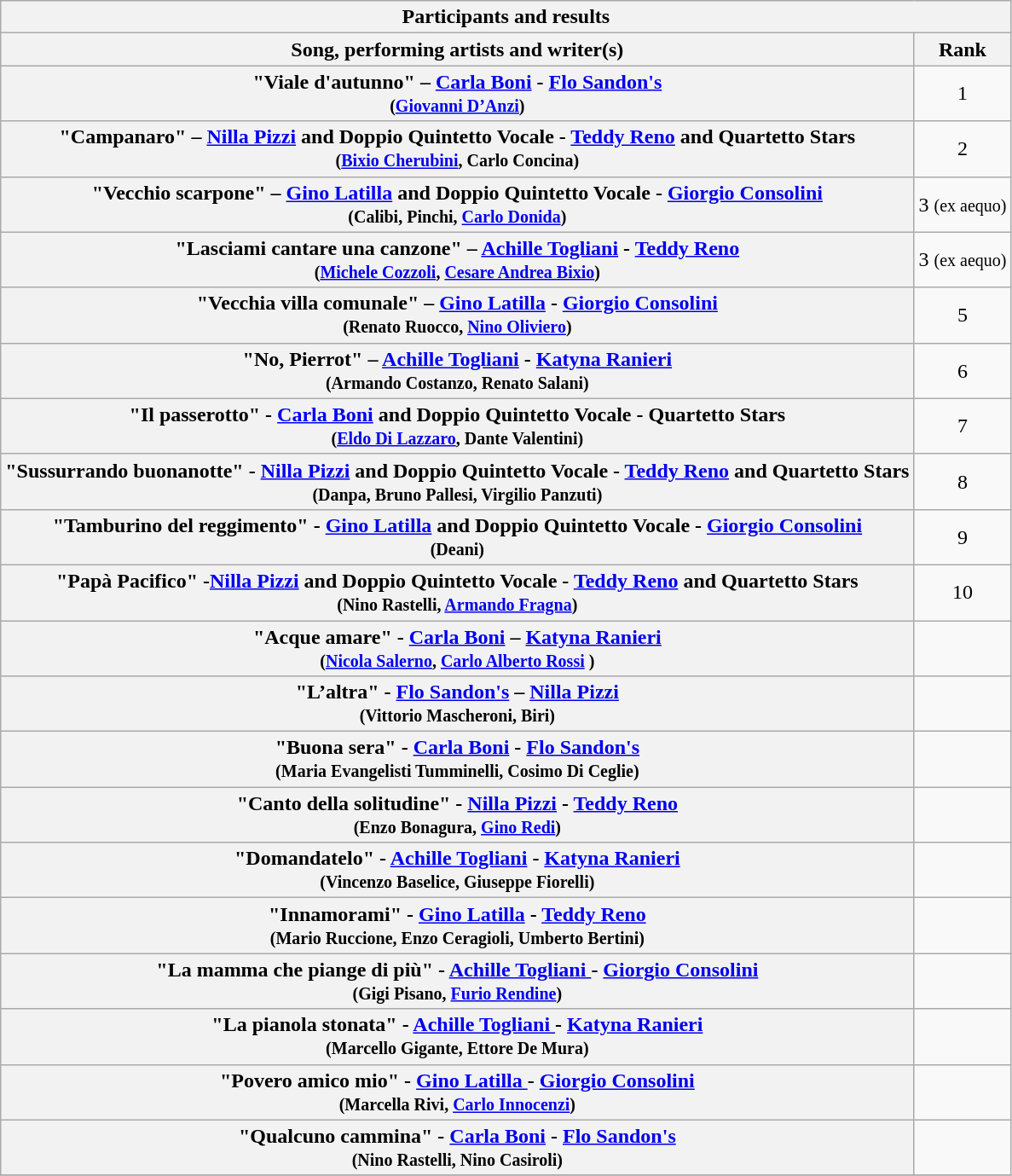<table class="plainrowheaders wikitable">
<tr>
<th colspan="3">Participants and results</th>
</tr>
<tr>
<th>Song, performing artists and writer(s)</th>
<th>Rank</th>
</tr>
<tr>
<th scope="row">"Viale d'autunno" –  <a href='#'>Carla Boni</a> - <a href='#'>Flo Sandon's</a>    <br><small>  (<a href='#'>Giovanni D’Anzi</a>)</small></th>
<td style="text-align:center;">1</td>
</tr>
<tr>
<th scope="row">"Campanaro" –  	<a href='#'>Nilla Pizzi</a> and Doppio Quintetto Vocale - <a href='#'>Teddy Reno</a> and Quartetto Stars <br><small>(<a href='#'>Bixio Cherubini</a>, Carlo Concina)</small></th>
<td style="text-align:center;">2</td>
</tr>
<tr>
<th scope="row">"Vecchio scarpone" – <a href='#'>Gino Latilla</a> and Doppio Quintetto Vocale - <a href='#'>Giorgio Consolini</a>  <br><small> 	(Calibi, Pinchi, <a href='#'>Carlo Donida</a>) </small></th>
<td style="text-align:center;">3 <small>(ex aequo)</small></td>
</tr>
<tr>
<th scope="row">"Lasciami cantare una canzone" –  	<a href='#'>Achille Togliani</a> - <a href='#'>Teddy Reno</a> <br><small>  	 	 	(<a href='#'>Michele Cozzoli</a>, <a href='#'>Cesare Andrea Bixio</a>)</small></th>
<td style="text-align:center;">3 <small>(ex aequo)</small></td>
</tr>
<tr>
<th scope="row">"Vecchia villa comunale" –  	<a href='#'>Gino Latilla</a>  - <a href='#'>Giorgio Consolini</a>  <br><small>  	 	 	(Renato Ruocco, <a href='#'>Nino Oliviero</a>)</small></th>
<td style="text-align:center;">5</td>
</tr>
<tr>
<th scope="row">"No, Pierrot"  –  <a href='#'>Achille Togliani</a> - <a href='#'>Katyna Ranieri</a>  <br><small>(Armando Costanzo, Renato Salani)  	 		</small></th>
<td style="text-align:center;">6</td>
</tr>
<tr>
<th scope="row">"Il passerotto" -    <a href='#'>Carla Boni</a> and Doppio Quintetto Vocale - Quartetto Stars   <br><small> (<a href='#'>Eldo Di Lazzaro</a>, Dante Valentini)    	 	</small></th>
<td style="text-align:center;">7</td>
</tr>
<tr>
<th scope="row">"Sussurrando buonanotte" -  <a href='#'>Nilla Pizzi</a> and Doppio Quintetto Vocale - <a href='#'>Teddy Reno</a> and Quartetto Stars  <br><small> (Danpa, Bruno Pallesi, Virgilio Panzuti)  </small></th>
<td style="text-align:center;">8</td>
</tr>
<tr>
<th scope="row">"Tamburino del reggimento" - <a href='#'>Gino Latilla</a> and Doppio Quintetto Vocale - <a href='#'>Giorgio Consolini</a>   <br><small>  (Deani)  </small></th>
<td style="text-align:center;">9</td>
</tr>
<tr>
<th scope="row">"Papà Pacifico" -<a href='#'>Nilla Pizzi</a> and Doppio Quintetto Vocale - <a href='#'>Teddy Reno</a> and Quartetto Stars  <br><small> 	(Nino Rastelli, <a href='#'>Armando Fragna</a>) 	 	</small></th>
<td style="text-align:center;">10</td>
</tr>
<tr>
<th scope="row">"Acque amare" - <a href='#'>Carla Boni</a> –  <a href='#'>Katyna Ranieri</a> <br><small>  	(<a href='#'>Nicola Salerno</a>, <a href='#'>Carlo Alberto Rossi</a> )  	 	</small></th>
<td></td>
</tr>
<tr>
<th scope="row">"L’altra" -  <a href='#'>Flo Sandon's</a> –  <a href='#'>Nilla Pizzi</a>   <br><small> 	(Vittorio Mascheroni, Biri)  	 	 	</small></th>
<td></td>
</tr>
<tr>
<th scope="row">"Buona sera" - <a href='#'>Carla Boni</a> - <a href='#'>Flo Sandon's</a> <br><small>    (Maria Evangelisti Tumminelli, Cosimo Di Ceglie)</small></th>
<td></td>
</tr>
<tr>
<th scope="row">"Canto della solitudine" - <a href='#'>Nilla Pizzi</a>  - <a href='#'>Teddy Reno</a>  <br><small> 	(Enzo Bonagura, <a href='#'>Gino Redi</a>)  	</small></th>
<td></td>
</tr>
<tr>
<th scope="row">"Domandatelo" -    <a href='#'>Achille Togliani</a>  - <a href='#'>Katyna Ranieri</a>   <br><small> 	(Vincenzo Baselice, Giuseppe Fiorelli)  	 	</small></th>
<td></td>
</tr>
<tr>
<th scope="row">"Innamorami" - <a href='#'>Gino Latilla</a>  - <a href='#'>Teddy Reno</a>  <br><small> 	(Mario Ruccione, Enzo Ceragioli, Umberto Bertini)  	 	</small></th>
<td></td>
</tr>
<tr>
<th scope="row">"La mamma che piange di più" -  <a href='#'>Achille Togliani </a>  - <a href='#'>Giorgio Consolini</a>  <br><small> 	(Gigi Pisano, <a href='#'>Furio Rendine</a>)  	 	</small></th>
<td></td>
</tr>
<tr>
<th scope="row">"La pianola stonata" -  <a href='#'>Achille Togliani </a>  - <a href='#'>Katyna Ranieri</a>   <br><small> 	 (Marcello Gigante, Ettore De Mura)   	 	</small></th>
<td></td>
</tr>
<tr>
<th scope="row">"Povero amico mio" -  <a href='#'>Gino Latilla </a>  - <a href='#'>Giorgio Consolini</a>   <br><small> 	(Marcella Rivi, <a href='#'>Carlo Innocenzi</a>)  	 	</small></th>
<td></td>
</tr>
<tr>
<th scope="row">"Qualcuno cammina" -  <a href='#'>Carla Boni</a>  - <a href='#'>Flo Sandon's</a><br><small> 	(Nino Rastelli, Nino Casiroli) 	 	</small></th>
<td></td>
</tr>
<tr>
</tr>
</table>
